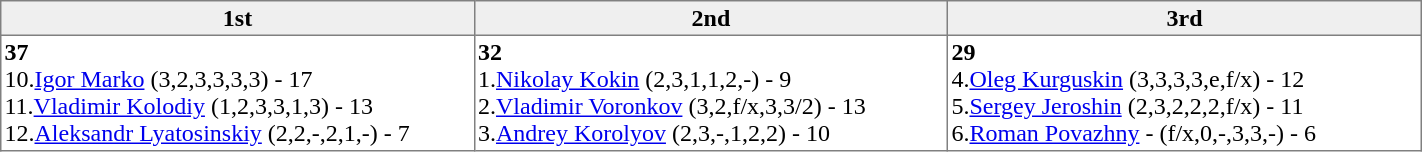<table border="1" cellpadding="2" cellspacing="0" style="width:75%; border-collapse:collapse">
<tr style="text-align:left; background:#efefef;">
<th width=15% align=center >1st</th>
<th width=15% align=center >2nd</th>
<th width=15% align=center >3rd</th>
</tr>
<tr align=left>
<td valign=top align=left ><strong> 37</strong><br>10.<a href='#'>Igor Marko</a> (3,2,3,3,3,3) - 17<br>11.<a href='#'>Vladimir Kolodiy</a> (1,2,3,3,1,3) - 13<br>12.<a href='#'>Aleksandr Lyatosinskiy</a> (2,2,-,2,1,-) - 7</td>
<td valign=top align=left ><strong> 32</strong><br>1.<a href='#'>Nikolay Kokin</a> (2,3,1,1,2,-) - 9<br>2.<a href='#'>Vladimir Voronkov</a> (3,2,f/x,3,3/2) - 13<br>3.<a href='#'>Andrey Korolyov</a> (2,3,-,1,2,2) - 10</td>
<td valign=top align=left ><strong> 29</strong><br>4.<a href='#'>Oleg Kurguskin</a> (3,3,3,3,e,f/x) - 12 <br>5.<a href='#'>Sergey Jeroshin</a> (2,3,2,2,2,f/x) - 11 <br>6.<a href='#'>Roman Povazhny</a> - (f/x,0,-,3,3,-) - 6</td>
</tr>
</table>
